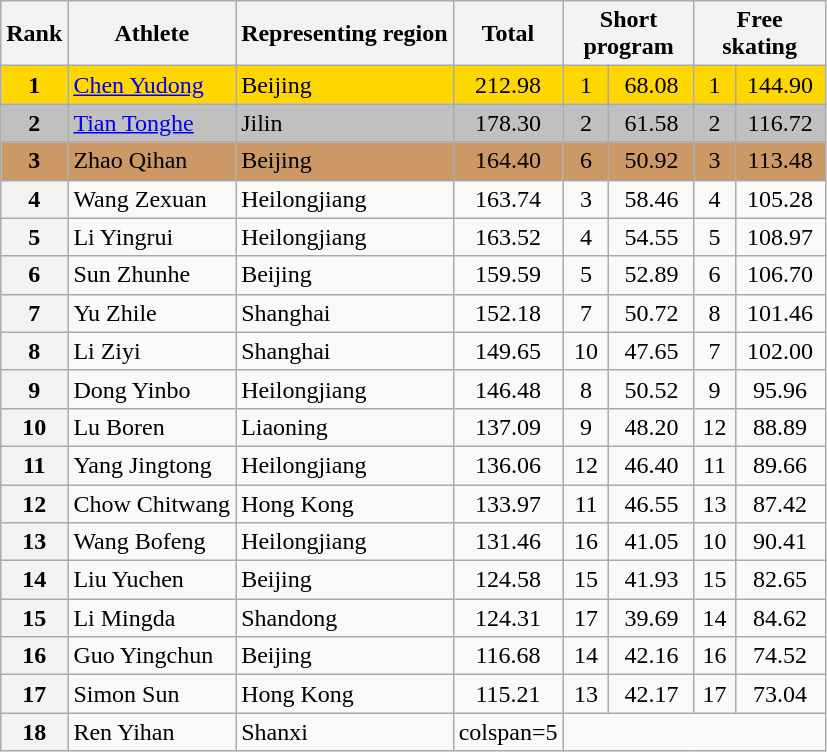<table class="wikitable sortable">
<tr>
<th>Rank</th>
<th>Athlete</th>
<th>Representing region</th>
<th>Total</th>
<th colspan="2" width="80px">Short program</th>
<th colspan="2" width="80px">Free skating</th>
</tr>
<tr bgcolor="gold">
<td align="center"><strong>1</strong></td>
<td><a href='#'>Chen Yudong</a></td>
<td>Beijing</td>
<td align="center">212.98</td>
<td align="center">1</td>
<td align="center">68.08</td>
<td align="center">1</td>
<td align="center">144.90</td>
</tr>
<tr bgcolor="silver">
<td align="center"><strong>2</strong></td>
<td><a href='#'>Tian Tonghe</a></td>
<td>Jilin</td>
<td align="center">178.30</td>
<td align="center">2</td>
<td align="center">61.58</td>
<td align="center">2</td>
<td align="center">116.72</td>
</tr>
<tr bgcolor="cc9966">
<td align="center"><strong>3</strong></td>
<td>Zhao Qihan</td>
<td>Beijing</td>
<td align="center">164.40</td>
<td align="center">6</td>
<td align="center">50.92</td>
<td align="center">3</td>
<td align="center">113.48</td>
</tr>
<tr>
<th>4</th>
<td>Wang Zexuan</td>
<td>Heilongjiang</td>
<td align="center">163.74</td>
<td align="center">3</td>
<td align="center">58.46</td>
<td align="center">4</td>
<td align="center">105.28</td>
</tr>
<tr>
<th>5</th>
<td>Li Yingrui</td>
<td>Heilongjiang</td>
<td align="center">163.52</td>
<td align="center">4</td>
<td align="center">54.55</td>
<td align="center">5</td>
<td align="center">108.97</td>
</tr>
<tr>
<th>6</th>
<td>Sun Zhunhe</td>
<td>Beijing</td>
<td align="center">159.59</td>
<td align="center">5</td>
<td align="center">52.89</td>
<td align="center">6</td>
<td align="center">106.70</td>
</tr>
<tr>
<th>7</th>
<td>Yu Zhile</td>
<td>Shanghai</td>
<td align="center">152.18</td>
<td align="center">7</td>
<td align="center">50.72</td>
<td align="center">8</td>
<td align="center">101.46</td>
</tr>
<tr>
<th>8</th>
<td>Li Ziyi</td>
<td>Shanghai</td>
<td align="center">149.65</td>
<td align="center">10</td>
<td align="center">47.65</td>
<td align="center">7</td>
<td align="center">102.00</td>
</tr>
<tr>
<th>9</th>
<td>Dong Yinbo</td>
<td>Heilongjiang</td>
<td align="center">146.48</td>
<td align="center">8</td>
<td align="center">50.52</td>
<td align="center">9</td>
<td align="center">95.96</td>
</tr>
<tr>
<th>10</th>
<td>Lu Boren</td>
<td>Liaoning</td>
<td align="center">137.09</td>
<td align="center">9</td>
<td align="center">48.20</td>
<td align="center">12</td>
<td align="center">88.89</td>
</tr>
<tr>
<th>11</th>
<td>Yang Jingtong</td>
<td>Heilongjiang</td>
<td align="center">136.06</td>
<td align="center">12</td>
<td align="center">46.40</td>
<td align="center">11</td>
<td align="center">89.66</td>
</tr>
<tr>
<th>12</th>
<td>Chow Chitwang</td>
<td>Hong Kong</td>
<td align="center">133.97</td>
<td align="center">11</td>
<td align="center">46.55</td>
<td align="center">13</td>
<td align="center">87.42</td>
</tr>
<tr>
<th>13</th>
<td>Wang Bofeng</td>
<td>Heilongjiang</td>
<td align="center">131.46</td>
<td align="center">16</td>
<td align="center">41.05</td>
<td align="center">10</td>
<td align="center">90.41</td>
</tr>
<tr>
<th>14</th>
<td>Liu Yuchen</td>
<td>Beijing</td>
<td align="center">124.58</td>
<td align="center">15</td>
<td align="center">41.93</td>
<td align="center">15</td>
<td align="center">82.65</td>
</tr>
<tr>
<th>15</th>
<td>Li Mingda</td>
<td>Shandong</td>
<td align="center">124.31</td>
<td align="center">17</td>
<td align="center">39.69</td>
<td align="center">14</td>
<td align="center">84.62</td>
</tr>
<tr>
<th>16</th>
<td>Guo Yingchun</td>
<td>Beijing</td>
<td align="center">116.68</td>
<td align="center">14</td>
<td align="center">42.16</td>
<td align="center">16</td>
<td align="center">74.52</td>
</tr>
<tr>
<th>17</th>
<td>Simon Sun</td>
<td>Hong Kong</td>
<td align="center">115.21</td>
<td align="center">13</td>
<td align="center">42.17</td>
<td align="center">17</td>
<td align="center">73.04</td>
</tr>
<tr>
<th>18</th>
<td>Ren Yihan</td>
<td>Shanxi</td>
<td>colspan=5 </td>
</tr>
</table>
